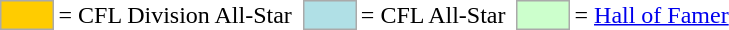<table>
<tr>
<td style="background-color:#FFCC00; border:1px solid #aaaaaa; width:2em;"></td>
<td>= CFL Division All-Star</td>
<td></td>
<td style="background-color:#B0E0E6; border:1px solid #aaaaaa; width:2em;"></td>
<td>= CFL All-Star</td>
<td></td>
<td style="background-color:#CCFFCC; border:1px solid #aaaaaa; width:2em;"></td>
<td>= <a href='#'>Hall of Famer</a></td>
</tr>
</table>
